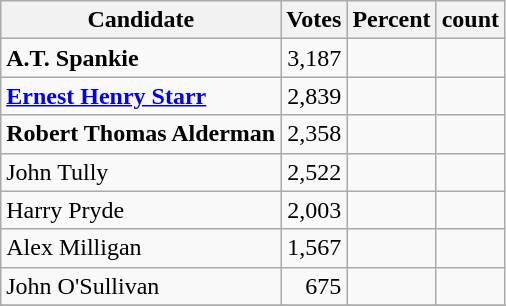<table class="wikitable">
<tr>
<th>Candidate</th>
<th>Votes</th>
<th>Percent</th>
<th>count</th>
</tr>
<tr>
<td style="font-weight:bold;">A.T. Spankie</td>
<td style="text-align:right;">3,187</td>
<td style="text-align:right;"></td>
<td style="text-align:right;"></td>
</tr>
<tr>
<td style="font-weight:bold;"><a href='#'>Ernest Henry Starr</a></td>
<td style="text-align:right;">2,839</td>
<td style="text-align:right;"></td>
<td style="text-align:right;"></td>
</tr>
<tr>
<td style="font-weight:bold;">Robert Thomas Alderman</td>
<td style="text-align:right;">2,358</td>
<td style="text-align:right;"></td>
<td style="text-align:right;"></td>
</tr>
<tr>
<td>John Tully</td>
<td style="text-align:right;">2,522</td>
<td style="text-align:right;"></td>
<td style="text-align:right;"></td>
</tr>
<tr>
<td>Harry Pryde</td>
<td style="text-align:right;">2,003</td>
<td style="text-align:right;"></td>
<td style="text-align:right;"></td>
</tr>
<tr>
<td>Alex Milligan</td>
<td style="text-align:right;">1,567</td>
<td style="text-align:right;"></td>
<td style="text-align:right;"></td>
</tr>
<tr>
<td>John O'Sullivan</td>
<td style="text-align:right;">675</td>
<td style="text-align:right;"></td>
<td style="text-align:right;"></td>
</tr>
<tr>
</tr>
</table>
